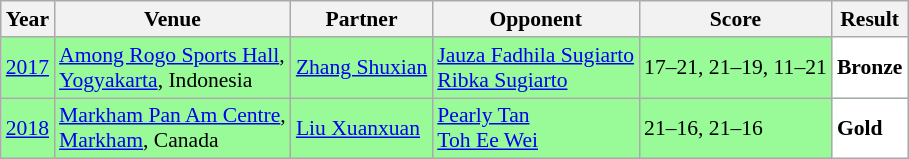<table class="sortable wikitable" style="font-size: 90%;">
<tr>
<th>Year</th>
<th>Venue</th>
<th>Partner</th>
<th>Opponent</th>
<th>Score</th>
<th>Result</th>
</tr>
<tr style="background:#98FB98">
<td align="center"><a href='#'>2017</a></td>
<td align="left"><a href='#'>Among Rogo Sports Hall</a>,<br><a href='#'>Yogyakarta</a>, Indonesia</td>
<td align="left"> <a href='#'>Zhang Shuxian</a></td>
<td align="left"> <a href='#'>Jauza Fadhila Sugiarto</a><br> <a href='#'>Ribka Sugiarto</a></td>
<td align="left">17–21, 21–19, 11–21</td>
<td style="text-align:left; background:white"> <strong>Bronze</strong></td>
</tr>
<tr style="background:#98FB98">
<td align="center"><a href='#'>2018</a></td>
<td align="left"><a href='#'>Markham Pan Am Centre</a>,<br><a href='#'>Markham</a>, Canada</td>
<td align="left"> <a href='#'>Liu Xuanxuan</a></td>
<td align="left"> <a href='#'>Pearly Tan</a><br> <a href='#'>Toh Ee Wei</a></td>
<td align="left">21–16, 21–16</td>
<td style="text-align:left; background:white"> <strong>Gold</strong></td>
</tr>
</table>
